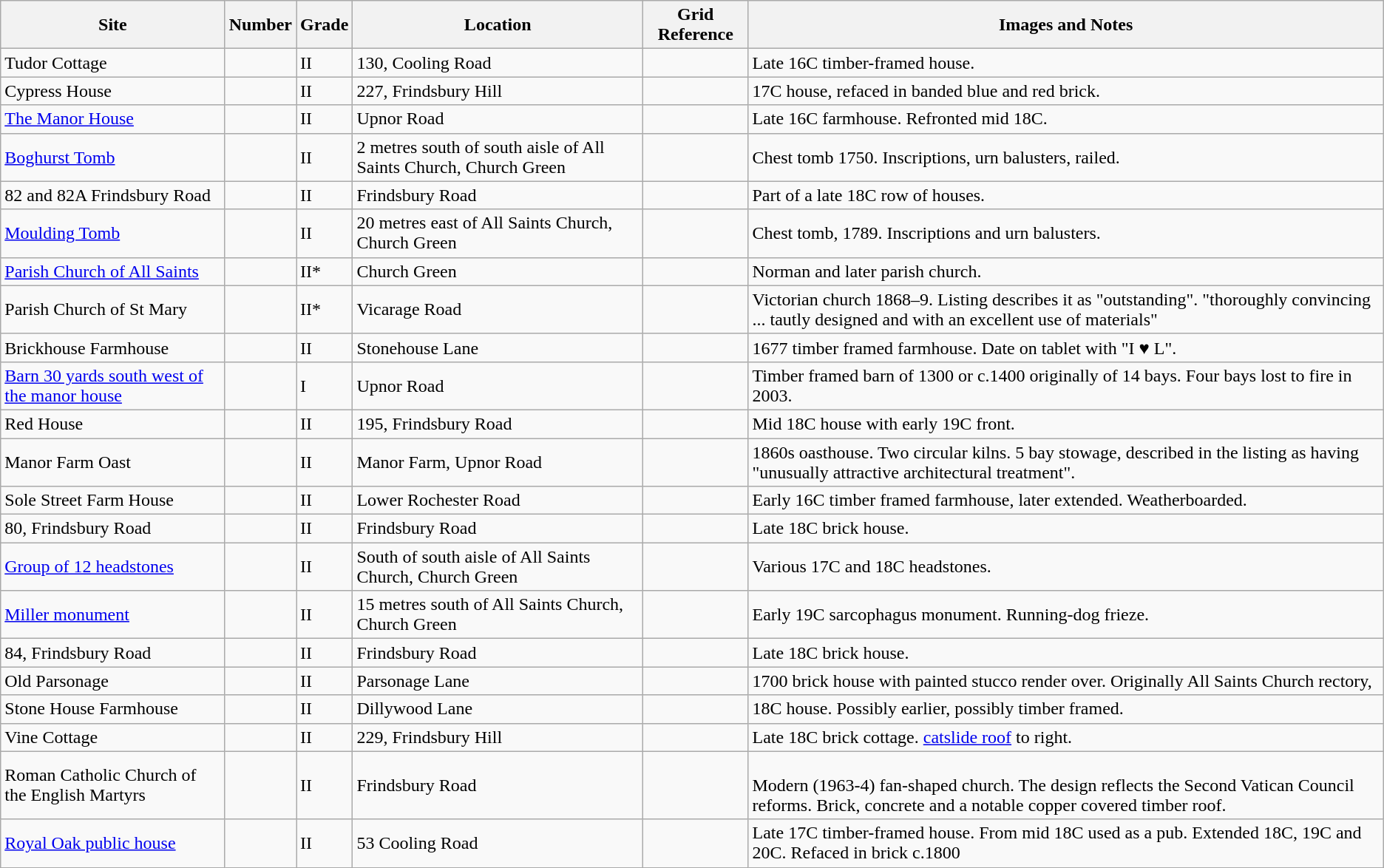<table class="wikitable sortable">
<tr>
<th>Site</th>
<th>Number</th>
<th>Grade</th>
<th>Location</th>
<th>Grid Reference</th>
<th>Images and Notes</th>
</tr>
<tr>
<td>Tudor Cottage</td>
<td></td>
<td>II</td>
<td>130, Cooling Road</td>
<td></td>
<td>Late 16C timber-framed house.</td>
</tr>
<tr>
<td>Cypress House</td>
<td></td>
<td>II</td>
<td>227, Frindsbury Hill</td>
<td></td>
<td>17C house, refaced in banded blue and red brick.</td>
</tr>
<tr>
<td><a href='#'>The Manor House</a></td>
<td></td>
<td>II</td>
<td>Upnor Road</td>
<td></td>
<td>Late 16C farmhouse.  Refronted mid 18C.</td>
</tr>
<tr>
<td><a href='#'>Boghurst Tomb</a></td>
<td></td>
<td>II</td>
<td>2 metres south of south aisle of All Saints Church, Church Green</td>
<td></td>
<td>Chest tomb 1750.  Inscriptions, urn balusters, railed.</td>
</tr>
<tr>
<td>82 and 82A Frindsbury Road</td>
<td></td>
<td>II</td>
<td>Frindsbury Road</td>
<td></td>
<td>Part of a late 18C row of houses.</td>
</tr>
<tr>
<td><a href='#'>Moulding Tomb</a></td>
<td></td>
<td>II</td>
<td>20 metres east of All Saints Church, Church Green</td>
<td></td>
<td> Chest tomb, 1789.  Inscriptions and urn balusters.</td>
</tr>
<tr>
<td><a href='#'>Parish Church of All Saints</a></td>
<td></td>
<td>II*</td>
<td>Church Green</td>
<td></td>
<td>Norman and later parish church.</td>
</tr>
<tr>
<td>Parish Church of St Mary</td>
<td></td>
<td>II*</td>
<td>Vicarage Road</td>
<td></td>
<td>Victorian church 1868–9.  Listing describes it as "outstanding". "thoroughly convincing ... tautly designed and with an excellent use of materials"</td>
</tr>
<tr>
<td>Brickhouse Farmhouse</td>
<td></td>
<td>II</td>
<td>Stonehouse Lane</td>
<td></td>
<td>1677 timber framed farmhouse.  Date on tablet with "I ♥ L".</td>
</tr>
<tr>
<td><a href='#'>Barn 30 yards south west of the manor house</a></td>
<td></td>
<td>I</td>
<td>Upnor Road</td>
<td></td>
<td>Timber framed barn of 1300 or c.1400 originally of 14 bays.  Four bays lost to fire in 2003.</td>
</tr>
<tr>
<td>Red House</td>
<td></td>
<td>II</td>
<td>195, Frindsbury Road</td>
<td></td>
<td>Mid 18C house with early 19C front.</td>
</tr>
<tr>
<td>Manor Farm Oast</td>
<td></td>
<td>II</td>
<td>Manor Farm, Upnor Road</td>
<td></td>
<td>1860s oasthouse.  Two circular kilns.  5 bay stowage, described in the listing as having "unusually attractive architectural treatment".</td>
</tr>
<tr>
<td>Sole Street Farm House</td>
<td></td>
<td>II</td>
<td>Lower Rochester Road</td>
<td></td>
<td>Early 16C timber framed farmhouse, later extended.  Weatherboarded.</td>
</tr>
<tr>
<td>80, Frindsbury Road</td>
<td></td>
<td>II</td>
<td>Frindsbury Road</td>
<td></td>
<td>Late 18C brick house.</td>
</tr>
<tr>
<td><a href='#'>Group of 12 headstones</a></td>
<td></td>
<td>II</td>
<td>South of south aisle of All Saints Church, Church Green</td>
<td></td>
<td>Various 17C and 18C headstones.</td>
</tr>
<tr>
<td><a href='#'>Miller monument</a></td>
<td></td>
<td>II</td>
<td>15 metres south of All Saints Church, Church Green</td>
<td></td>
<td>Early 19C sarcophagus monument.  Running-dog frieze.</td>
</tr>
<tr>
<td>84, Frindsbury Road</td>
<td></td>
<td>II</td>
<td>Frindsbury Road</td>
<td></td>
<td>Late 18C brick house.</td>
</tr>
<tr>
<td>Old Parsonage</td>
<td></td>
<td>II</td>
<td>Parsonage Lane</td>
<td></td>
<td> 1700 brick house with painted stucco render over.  Originally All Saints Church rectory,</td>
</tr>
<tr>
<td>Stone House Farmhouse</td>
<td></td>
<td>II</td>
<td>Dillywood Lane</td>
<td></td>
<td>18C house.  Possibly earlier, possibly timber framed.</td>
</tr>
<tr>
<td>Vine Cottage</td>
<td></td>
<td>II</td>
<td>229, Frindsbury Hill</td>
<td></td>
<td>Late 18C brick cottage.  <a href='#'>catslide roof</a> to right.</td>
</tr>
<tr>
<td>Roman Catholic Church of the English Martyrs</td>
<td></td>
<td>II</td>
<td>Frindsbury Road</td>
<td></td>
<td><br>Modern (1963-4) fan-shaped church.  The design reflects the Second Vatican Council reforms.  Brick, concrete and a notable copper covered timber roof.</td>
</tr>
<tr>
<td><a href='#'>Royal Oak public house</a></td>
<td></td>
<td>II</td>
<td>53 Cooling Road</td>
<td></td>
<td>Late 17C timber-framed house.  From mid 18C used as a pub.  Extended 18C, 19C and 20C.  Refaced in brick c.1800</td>
</tr>
</table>
